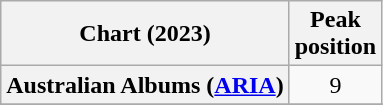<table class="wikitable sortable plainrowheaders" style="text-align:center">
<tr>
<th scope="col">Chart (2023)</th>
<th scope="col">Peak<br>position</th>
</tr>
<tr>
<th scope="row">Australian Albums (<a href='#'>ARIA</a>) </th>
<td>9</td>
</tr>
<tr>
</tr>
<tr>
</tr>
<tr>
</tr>
</table>
